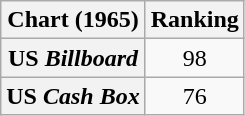<table class="wikitable plainrowheaders sortable">
<tr>
<th scope="col">Chart (1965)</th>
<th scope="col">Ranking</th>
</tr>
<tr>
<th scope="row">US <em>Billboard</em></th>
<td align="center">98</td>
</tr>
<tr>
<th scope="row">US <em>Cash Box</em></th>
<td align="center">76</td>
</tr>
</table>
